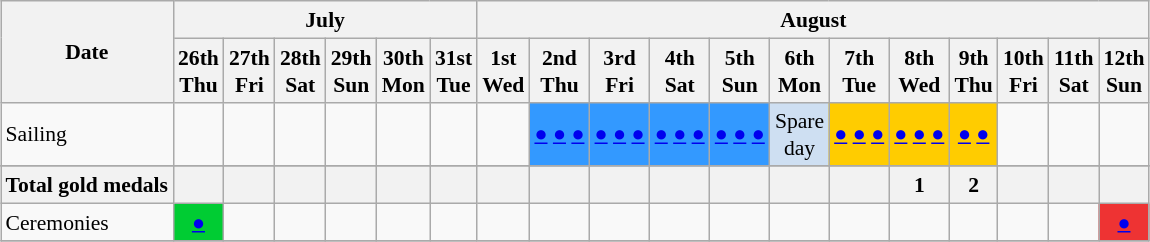<table class="wikitable" style="margin:0.5em auto; font-size:90%; line-height:1.25em;">
<tr>
<th rowspan=2>Date</th>
<th colspan=6>July</th>
<th colspan=12>August</th>
</tr>
<tr>
<th>26th<br>Thu</th>
<th>27th<br>Fri</th>
<th>28th<br>Sat</th>
<th>29th<br>Sun</th>
<th>30th<br>Mon</th>
<th>31st<br>Tue</th>
<th>1st<br>Wed</th>
<th>2nd<br>Thu</th>
<th>3rd<br>Fri</th>
<th>4th<br>Sat</th>
<th>5th<br>Sun</th>
<th>6th<br>Mon</th>
<th>7th<br>Tue</th>
<th>8th<br>Wed</th>
<th>9th<br>Thu</th>
<th>10th<br>Fri</th>
<th>11th<br>Sat</th>
<th>12th<br>Sun</th>
</tr>
<tr style="text-align:center">
<td style="text-align:left">Sailing</td>
<td></td>
<td></td>
<td></td>
<td></td>
<td></td>
<td></td>
<td></td>
<td style="background:#3399ff"><span><a href='#'>●</a> <a href='#'>●</a> <a href='#'>●</a></span></td>
<td style="background:#3399ff"><span><a href='#'>●</a> <a href='#'>●</a> <a href='#'>●</a></span></td>
<td style="background:#3399ff"><span><a href='#'>●</a> <a href='#'>●</a> <a href='#'>●</a></span></td>
<td style="background:#3399ff"><span><a href='#'>●</a> <a href='#'>●</a> <a href='#'>●</a></span></td>
<td style="background:#cedff2">Spare<br>day</td>
<td style="background:#ffcc00"><span><a href='#'>●</a> <a href='#'>●</a> <a href='#'>●</a></span></td>
<td style="background:#ffcc00"><span><a href='#'>●</a> <a href='#'>●</a> <a href='#'>●</a></span></td>
<td style="background:#ffcc00"><span><a href='#'>●</a> <a href='#'>●</a></span></td>
<td></td>
<td></td>
<td></td>
</tr>
<tr style="text-align:center">
</tr>
<tr>
<th>Total gold medals</th>
<th></th>
<th></th>
<th></th>
<th></th>
<th></th>
<th></th>
<th></th>
<th></th>
<th></th>
<th></th>
<th></th>
<th></th>
<th></th>
<th>1</th>
<th>2</th>
<th></th>
<th></th>
<th></th>
</tr>
<tr>
<td>Ceremonies</td>
<td style="background:#00cc33; text-align:center"><a href='#'>●</a></td>
<td></td>
<td></td>
<td></td>
<td></td>
<td></td>
<td></td>
<td></td>
<td></td>
<td></td>
<td></td>
<td></td>
<td></td>
<td></td>
<td></td>
<td></td>
<td></td>
<td style="background:#ee3333; text-align:center"><a href='#'>●</a></td>
</tr>
<tr>
</tr>
</table>
